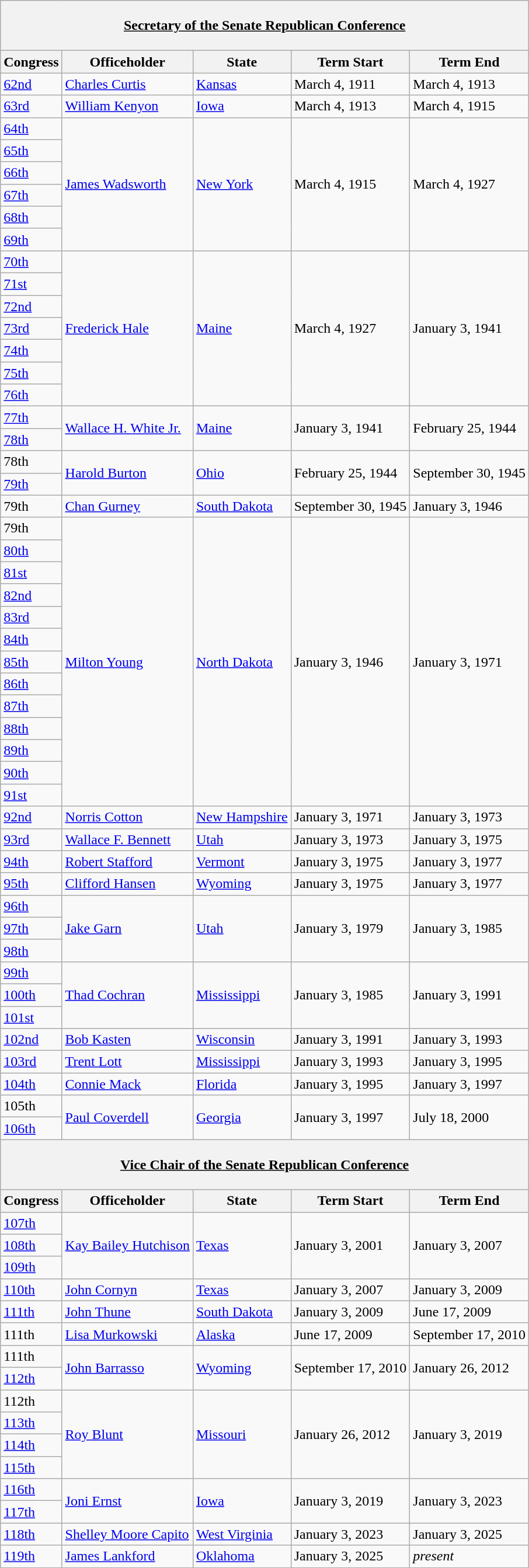<table class=wikitable>
<tr>
<th colspan=5><p><strong><u>Secretary of the Senate Republican Conference</u></strong></p></th>
</tr>
<tr>
<th>Congress</th>
<th>Officeholder</th>
<th>State</th>
<th>Term Start</th>
<th>Term End</th>
</tr>
<tr>
<td><a href='#'>62nd</a></td>
<td><a href='#'>Charles Curtis</a></td>
<td><a href='#'>Kansas</a></td>
<td>March 4, 1911</td>
<td>March 4, 1913</td>
</tr>
<tr>
<td><a href='#'>63rd</a></td>
<td><a href='#'>William Kenyon</a></td>
<td><a href='#'>Iowa</a></td>
<td>March 4, 1913</td>
<td>March 4, 1915</td>
</tr>
<tr>
<td><a href='#'>64th</a></td>
<td rowspan=6><a href='#'>James Wadsworth</a></td>
<td rowspan=6><a href='#'>New York</a></td>
<td rowspan=6>March 4, 1915</td>
<td rowspan=6>March 4, 1927</td>
</tr>
<tr>
<td><a href='#'>65th</a></td>
</tr>
<tr>
<td><a href='#'>66th</a></td>
</tr>
<tr>
<td><a href='#'>67th</a></td>
</tr>
<tr>
<td><a href='#'>68th</a></td>
</tr>
<tr>
<td><a href='#'>69th</a></td>
</tr>
<tr>
<td><a href='#'>70th</a></td>
<td rowspan=7><a href='#'>Frederick Hale</a></td>
<td rowspan=7><a href='#'>Maine</a></td>
<td rowspan=7>March 4, 1927</td>
<td rowspan=7>January 3, 1941</td>
</tr>
<tr>
<td><a href='#'>71st</a></td>
</tr>
<tr>
<td><a href='#'>72nd</a></td>
</tr>
<tr>
<td><a href='#'>73rd</a></td>
</tr>
<tr>
<td><a href='#'>74th</a></td>
</tr>
<tr>
<td><a href='#'>75th</a></td>
</tr>
<tr>
<td><a href='#'>76th</a></td>
</tr>
<tr>
<td><a href='#'>77th</a></td>
<td rowspan=2><a href='#'>Wallace H. White Jr.</a></td>
<td rowspan=2><a href='#'>Maine</a></td>
<td rowspan=2>January 3, 1941</td>
<td rowspan=2>February 25, 1944</td>
</tr>
<tr>
<td><a href='#'>78th</a></td>
</tr>
<tr>
<td>78th</td>
<td rowspan=2><a href='#'>Harold Burton</a></td>
<td rowspan=2><a href='#'>Ohio</a></td>
<td rowspan=2>February 25, 1944</td>
<td rowspan=2>September 30, 1945</td>
</tr>
<tr>
<td><a href='#'>79th</a></td>
</tr>
<tr>
<td>79th</td>
<td><a href='#'>Chan Gurney</a></td>
<td><a href='#'>South Dakota</a></td>
<td>September 30, 1945</td>
<td>January 3, 1946</td>
</tr>
<tr>
<td>79th</td>
<td rowspan=13><a href='#'>Milton Young</a></td>
<td rowspan=13><a href='#'>North Dakota</a></td>
<td rowspan=13>January 3, 1946</td>
<td rowspan=13>January 3, 1971</td>
</tr>
<tr>
<td><a href='#'>80th</a></td>
</tr>
<tr>
<td><a href='#'>81st</a></td>
</tr>
<tr>
<td><a href='#'>82nd</a></td>
</tr>
<tr>
<td><a href='#'>83rd</a></td>
</tr>
<tr>
<td><a href='#'>84th</a></td>
</tr>
<tr>
<td><a href='#'>85th</a></td>
</tr>
<tr>
<td><a href='#'>86th</a></td>
</tr>
<tr>
<td><a href='#'>87th</a></td>
</tr>
<tr>
<td><a href='#'>88th</a></td>
</tr>
<tr>
<td><a href='#'>89th</a></td>
</tr>
<tr>
<td><a href='#'>90th</a></td>
</tr>
<tr>
<td><a href='#'>91st</a></td>
</tr>
<tr>
<td><a href='#'>92nd</a></td>
<td><a href='#'>Norris Cotton</a></td>
<td><a href='#'>New Hampshire</a></td>
<td>January 3, 1971</td>
<td>January 3, 1973</td>
</tr>
<tr>
<td><a href='#'>93rd</a></td>
<td><a href='#'>Wallace F. Bennett</a></td>
<td><a href='#'>Utah</a></td>
<td>January 3, 1973</td>
<td>January 3, 1975</td>
</tr>
<tr>
<td><a href='#'>94th</a></td>
<td><a href='#'>Robert Stafford</a></td>
<td><a href='#'>Vermont</a></td>
<td>January 3, 1975</td>
<td>January 3, 1977</td>
</tr>
<tr>
<td><a href='#'>95th</a></td>
<td><a href='#'>Clifford Hansen</a></td>
<td><a href='#'>Wyoming</a></td>
<td>January 3, 1975</td>
<td>January 3, 1977</td>
</tr>
<tr>
<td><a href='#'>96th</a></td>
<td rowspan=3><a href='#'>Jake Garn</a></td>
<td rowspan=3><a href='#'>Utah</a></td>
<td rowspan=3>January 3, 1979</td>
<td rowspan=3>January 3, 1985</td>
</tr>
<tr>
<td><a href='#'>97th</a></td>
</tr>
<tr>
<td><a href='#'>98th</a></td>
</tr>
<tr>
<td><a href='#'>99th</a></td>
<td rowspan=3><a href='#'>Thad Cochran</a></td>
<td rowspan=3><a href='#'>Mississippi</a></td>
<td rowspan=3>January 3, 1985</td>
<td rowspan=3>January 3, 1991</td>
</tr>
<tr>
<td><a href='#'>100th</a></td>
</tr>
<tr>
<td><a href='#'>101st</a></td>
</tr>
<tr>
<td><a href='#'>102nd</a></td>
<td><a href='#'>Bob Kasten</a></td>
<td><a href='#'>Wisconsin</a></td>
<td>January 3, 1991</td>
<td>January 3, 1993</td>
</tr>
<tr>
<td><a href='#'>103rd</a></td>
<td><a href='#'>Trent Lott</a></td>
<td><a href='#'>Mississippi</a></td>
<td>January 3, 1993</td>
<td>January 3, 1995</td>
</tr>
<tr>
<td><a href='#'>104th</a></td>
<td><a href='#'>Connie Mack</a></td>
<td><a href='#'>Florida</a></td>
<td>January 3, 1995</td>
<td>January 3, 1997</td>
</tr>
<tr>
<td>105th</td>
<td rowspan=2><a href='#'>Paul Coverdell</a></td>
<td rowspan=2><a href='#'>Georgia</a></td>
<td rowspan=2>January 3, 1997</td>
<td rowspan=2>July 18, 2000</td>
</tr>
<tr>
<td><a href='#'>106th</a></td>
</tr>
<tr>
<th colspan=5><p><strong><u>Vice Chair of the Senate Republican Conference</u></strong></p></th>
</tr>
<tr>
<th>Congress</th>
<th>Officeholder</th>
<th>State</th>
<th>Term Start</th>
<th>Term End</th>
</tr>
<tr>
<td><a href='#'>107th</a></td>
<td rowspan=3><a href='#'>Kay Bailey Hutchison</a></td>
<td rowspan=3><a href='#'>Texas</a></td>
<td rowspan=3>January 3, 2001</td>
<td rowspan=3>January 3, 2007</td>
</tr>
<tr>
<td><a href='#'>108th</a></td>
</tr>
<tr>
<td><a href='#'>109th</a></td>
</tr>
<tr>
<td><a href='#'>110th</a></td>
<td><a href='#'>John Cornyn</a></td>
<td><a href='#'>Texas</a></td>
<td>January 3, 2007</td>
<td>January 3, 2009</td>
</tr>
<tr>
<td><a href='#'>111th</a></td>
<td><a href='#'>John Thune</a></td>
<td><a href='#'>South Dakota</a></td>
<td>January 3, 2009</td>
<td>June 17, 2009</td>
</tr>
<tr>
<td>111th</td>
<td><a href='#'>Lisa Murkowski</a></td>
<td><a href='#'>Alaska</a></td>
<td>June 17, 2009</td>
<td>September 17, 2010</td>
</tr>
<tr>
<td>111th</td>
<td rowspan=2><a href='#'>John Barrasso</a></td>
<td rowspan=2><a href='#'>Wyoming</a></td>
<td rowspan=2>September 17, 2010</td>
<td rowspan=2>January 26, 2012</td>
</tr>
<tr>
<td><a href='#'>112th</a></td>
</tr>
<tr>
<td>112th</td>
<td rowspan=4><a href='#'>Roy Blunt</a></td>
<td rowspan=4><a href='#'>Missouri</a></td>
<td rowspan=4>January 26, 2012</td>
<td rowspan=4>January 3, 2019</td>
</tr>
<tr>
<td><a href='#'>113th</a></td>
</tr>
<tr>
<td><a href='#'>114th</a></td>
</tr>
<tr>
<td><a href='#'>115th</a></td>
</tr>
<tr>
<td><a href='#'>116th</a></td>
<td rowspan=2><a href='#'>Joni Ernst</a></td>
<td rowspan=2><a href='#'>Iowa</a></td>
<td rowspan=2>January 3, 2019</td>
<td rowspan=2>January 3, 2023</td>
</tr>
<tr>
<td><a href='#'>117th</a></td>
</tr>
<tr>
<td><a href='#'>118th</a></td>
<td><a href='#'>Shelley Moore Capito</a></td>
<td><a href='#'>West Virginia</a></td>
<td>January 3, 2023</td>
<td>January 3, 2025</td>
</tr>
<tr>
<td><a href='#'>119th</a></td>
<td><a href='#'>James Lankford</a></td>
<td><a href='#'>Oklahoma</a></td>
<td>January 3, 2025</td>
<td><em>present</em></td>
</tr>
</table>
